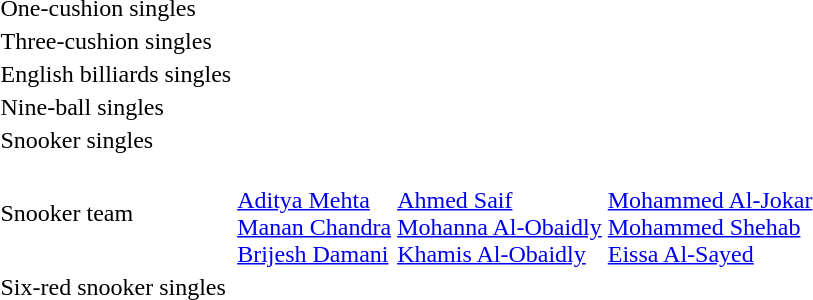<table>
<tr>
<td>One-cushion singles</td>
<td></td>
<td></td>
<td></td>
</tr>
<tr>
<td>Three-cushion singles</td>
<td></td>
<td></td>
<td></td>
</tr>
<tr>
<td>English billiards singles</td>
<td></td>
<td></td>
<td></td>
</tr>
<tr>
<td>Nine-ball singles</td>
<td></td>
<td></td>
<td></td>
</tr>
<tr>
<td>Snooker singles</td>
<td></td>
<td></td>
<td></td>
</tr>
<tr>
<td>Snooker team</td>
<td><br><a href='#'>Aditya Mehta</a><br><a href='#'>Manan Chandra</a><br><a href='#'>Brijesh Damani</a></td>
<td><br><a href='#'>Ahmed Saif</a><br><a href='#'>Mohanna Al-Obaidly</a><br><a href='#'>Khamis Al-Obaidly</a></td>
<td><br><a href='#'>Mohammed Al-Jokar</a><br><a href='#'>Mohammed Shehab</a><br><a href='#'>Eissa Al-Sayed</a></td>
</tr>
<tr>
<td>Six-red snooker singles</td>
<td></td>
<td></td>
<td></td>
</tr>
</table>
